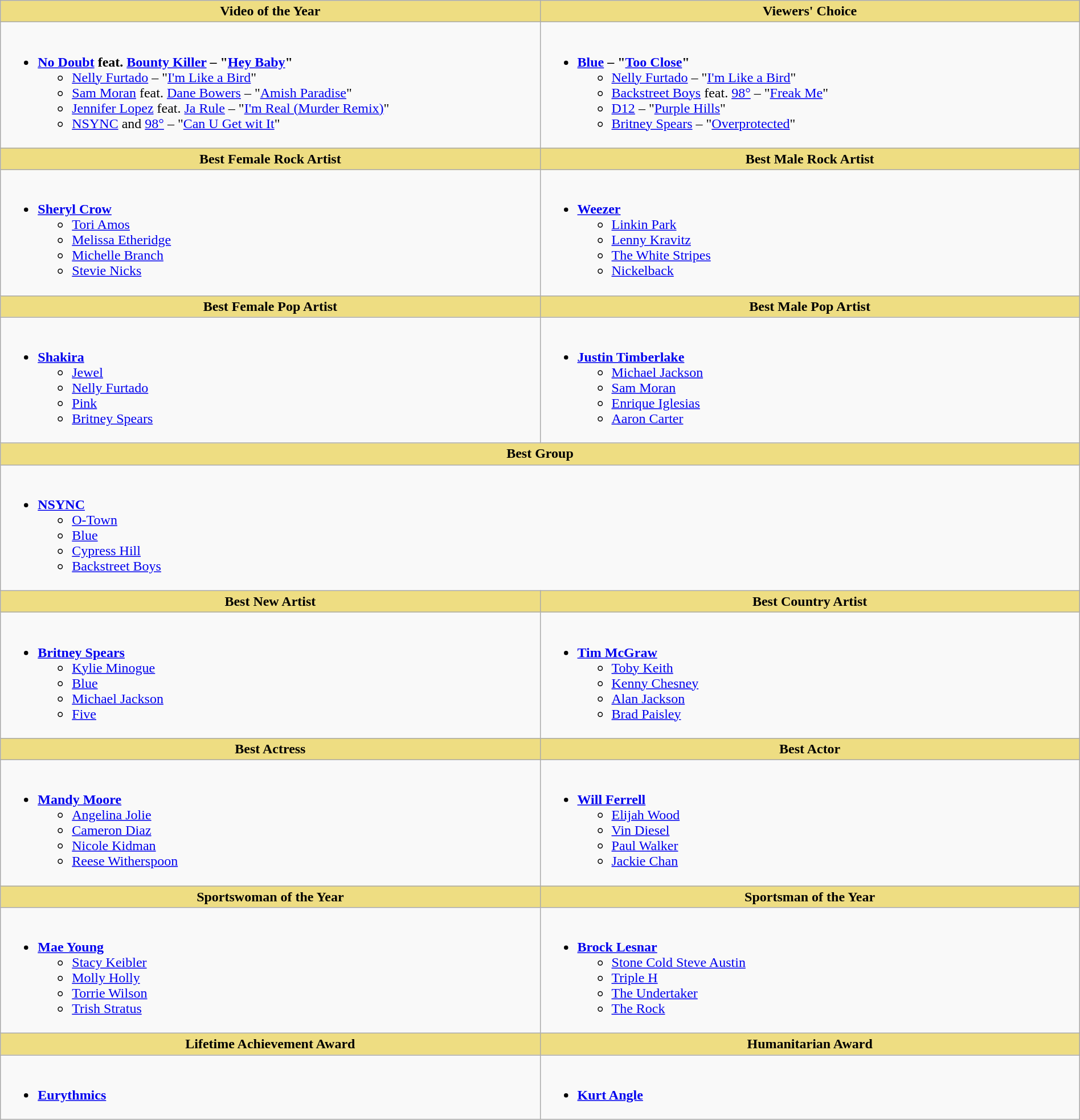<table class=wikitable width="100%">
<tr>
<th style="background:#EEDD82;" ! width="50%">Video of the Year</th>
<th style="background:#EEDD82;" ! width="50%">Viewers' Choice</th>
</tr>
<tr>
<td valign="top"><br><ul><li><strong><a href='#'>No Doubt</a> feat. <a href='#'>Bounty Killer</a> – "<a href='#'>Hey Baby</a>"</strong><ul><li><a href='#'>Nelly Furtado</a> – "<a href='#'>I'm Like a Bird</a>"</li><li><a href='#'>Sam Moran</a> feat. <a href='#'>Dane Bowers</a> – "<a href='#'>Amish Paradise</a>"</li><li><a href='#'>Jennifer Lopez</a> feat. <a href='#'>Ja Rule</a> – "<a href='#'>I'm Real (Murder Remix)</a>"</li><li><a href='#'>NSYNC</a> and <a href='#'>98°</a> – "<a href='#'>Can U Get wit It</a>"</li></ul></li></ul></td>
<td valign="top"><br><ul><li><strong><a href='#'>Blue</a> – "<a href='#'>Too Close</a>"</strong><ul><li><a href='#'>Nelly Furtado</a> – "<a href='#'>I'm Like a Bird</a>"</li><li><a href='#'>Backstreet Boys</a> feat. <a href='#'>98°</a> – "<a href='#'>Freak Me</a>"</li><li><a href='#'>D12</a> – "<a href='#'>Purple Hills</a>"</li><li><a href='#'>Britney Spears</a> – "<a href='#'>Overprotected</a>"</li></ul></li></ul></td>
</tr>
<tr>
<th style="background:#EEDD82;" ! width="50%">Best Female Rock Artist</th>
<th style="background:#EEDD82;" ! width="50%">Best Male Rock Artist</th>
</tr>
<tr>
<td valign="top"><br><ul><li><strong><a href='#'>Sheryl Crow</a></strong><ul><li><a href='#'>Tori Amos</a></li><li><a href='#'>Melissa Etheridge</a></li><li><a href='#'>Michelle Branch</a></li><li><a href='#'>Stevie Nicks</a></li></ul></li></ul></td>
<td valign="top"><br><ul><li><strong><a href='#'>Weezer</a></strong><ul><li><a href='#'>Linkin Park</a></li><li><a href='#'>Lenny Kravitz</a></li><li><a href='#'>The White Stripes</a></li><li><a href='#'>Nickelback</a></li></ul></li></ul></td>
</tr>
<tr>
<th style="background:#EEDD82;" ! width="50%">Best Female Pop Artist</th>
<th style="background:#EEDD82;" ! width="50%">Best Male Pop Artist</th>
</tr>
<tr>
<td valign="top"><br><ul><li><strong><a href='#'>Shakira</a></strong><ul><li><a href='#'>Jewel</a></li><li><a href='#'>Nelly Furtado</a></li><li><a href='#'>Pink</a></li><li><a href='#'>Britney Spears</a></li></ul></li></ul></td>
<td valign="top"><br><ul><li><strong><a href='#'>Justin Timberlake</a></strong><ul><li><a href='#'>Michael Jackson</a></li><li><a href='#'>Sam Moran</a></li><li><a href='#'>Enrique Iglesias</a></li><li><a href='#'>Aaron Carter</a></li></ul></li></ul></td>
</tr>
<tr>
<th style="background:#EEDD82;" colspan="2">Best Group</th>
</tr>
<tr>
<td colspan="2" valign="top"><br><ul><li><strong><a href='#'>NSYNC</a></strong><ul><li><a href='#'>O-Town</a></li><li><a href='#'>Blue</a></li><li><a href='#'>Cypress Hill</a></li><li><a href='#'>Backstreet Boys</a></li></ul></li></ul></td>
</tr>
<tr>
<th style="background:#EEDD82;" ! width="50%">Best New Artist</th>
<th style="background:#EEDD82;" ! width="50%">Best Country Artist</th>
</tr>
<tr>
<td valign="top"><br><ul><li><strong><a href='#'>Britney Spears</a></strong><ul><li><a href='#'>Kylie Minogue</a></li><li><a href='#'>Blue</a></li><li><a href='#'>Michael Jackson</a></li><li><a href='#'>Five</a></li></ul></li></ul></td>
<td valign="top"><br><ul><li><strong><a href='#'>Tim McGraw</a></strong><ul><li><a href='#'>Toby Keith</a></li><li><a href='#'>Kenny Chesney</a></li><li><a href='#'>Alan Jackson</a></li><li><a href='#'>Brad Paisley</a></li></ul></li></ul></td>
</tr>
<tr>
<th style="background:#EEDD82;" ! width="50%">Best Actress</th>
<th style="background:#EEDD82;" ! width="50%">Best Actor</th>
</tr>
<tr>
<td valign="top"><br><ul><li><strong><a href='#'>Mandy Moore</a></strong><ul><li><a href='#'>Angelina Jolie</a></li><li><a href='#'>Cameron Diaz</a></li><li><a href='#'>Nicole Kidman</a></li><li><a href='#'>Reese Witherspoon</a></li></ul></li></ul></td>
<td valign="top"><br><ul><li><strong><a href='#'>Will Ferrell</a></strong><ul><li><a href='#'>Elijah Wood</a></li><li><a href='#'>Vin Diesel</a></li><li><a href='#'>Paul Walker</a></li><li><a href='#'>Jackie Chan</a></li></ul></li></ul></td>
</tr>
<tr>
<th style="background:#EEDD82;" ! width="50%">Sportswoman of the Year</th>
<th style="background:#EEDD82;" ! width="50%">Sportsman of the Year</th>
</tr>
<tr>
<td valign="top"><br><ul><li><strong><a href='#'>Mae Young</a></strong><ul><li><a href='#'>Stacy Keibler</a></li><li><a href='#'>Molly Holly</a></li><li><a href='#'>Torrie Wilson</a></li><li><a href='#'>Trish Stratus</a></li></ul></li></ul></td>
<td valign="top"><br><ul><li><strong><a href='#'>Brock Lesnar</a></strong><ul><li><a href='#'>Stone Cold Steve Austin</a></li><li><a href='#'>Triple H</a></li><li><a href='#'>The Undertaker</a></li><li><a href='#'>The Rock</a></li></ul></li></ul></td>
</tr>
<tr>
<th style="background:#EEDD82;" ! width="50%">Lifetime Achievement Award</th>
<th style="background:#EEDD82;" ! width="50%">Humanitarian Award</th>
</tr>
<tr>
<td valign="top"><br><ul><li><strong><a href='#'>Eurythmics</a></strong></li></ul></td>
<td valign="top"><br><ul><li><strong><a href='#'>Kurt Angle</a></strong></li></ul></td>
</tr>
</table>
